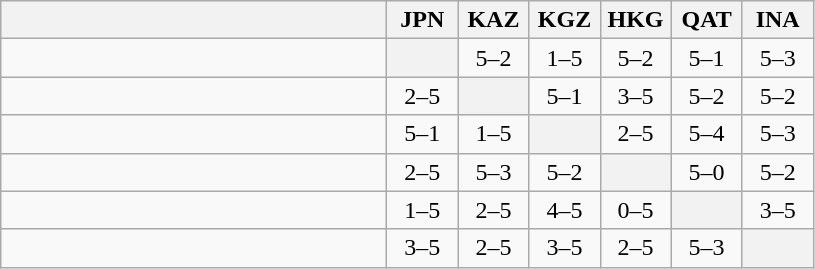<table class="wikitable" style="text-align:center">
<tr>
<th width="250"> </th>
<th width="40">JPN</th>
<th width="40">KAZ</th>
<th width="40">KGZ</th>
<th width="40">HKG</th>
<th width="40">QAT</th>
<th width="40">INA</th>
</tr>
<tr>
<td align=left></td>
<th></th>
<td>5–2</td>
<td>1–5</td>
<td>5–2</td>
<td>5–1</td>
<td>5–3</td>
</tr>
<tr>
<td align=left></td>
<td>2–5</td>
<th></th>
<td>5–1</td>
<td>3–5</td>
<td>5–2</td>
<td>5–2</td>
</tr>
<tr>
<td align=left></td>
<td>5–1</td>
<td>1–5</td>
<th></th>
<td>2–5</td>
<td>5–4</td>
<td>5–3</td>
</tr>
<tr>
<td align=left></td>
<td>2–5</td>
<td>5–3</td>
<td>5–2</td>
<th></th>
<td>5–0</td>
<td>5–2</td>
</tr>
<tr>
<td align=left></td>
<td>1–5</td>
<td>2–5</td>
<td>4–5</td>
<td>0–5</td>
<th></th>
<td>3–5</td>
</tr>
<tr>
<td align=left></td>
<td>3–5</td>
<td>2–5</td>
<td>3–5</td>
<td>2–5</td>
<td>5–3</td>
<th></th>
</tr>
</table>
